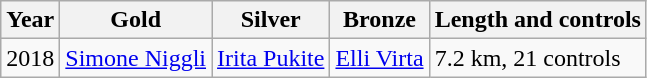<table class="wikitable">
<tr>
<th>Year</th>
<th>Gold</th>
<th>Silver</th>
<th>Bronze</th>
<th>Length and controls</th>
</tr>
<tr>
<td>2018</td>
<td> <a href='#'>Simone Niggli</a></td>
<td> <a href='#'>Irita Pukite</a></td>
<td> <a href='#'>Elli Virta</a></td>
<td>7.2 km, 21 controls</td>
</tr>
</table>
